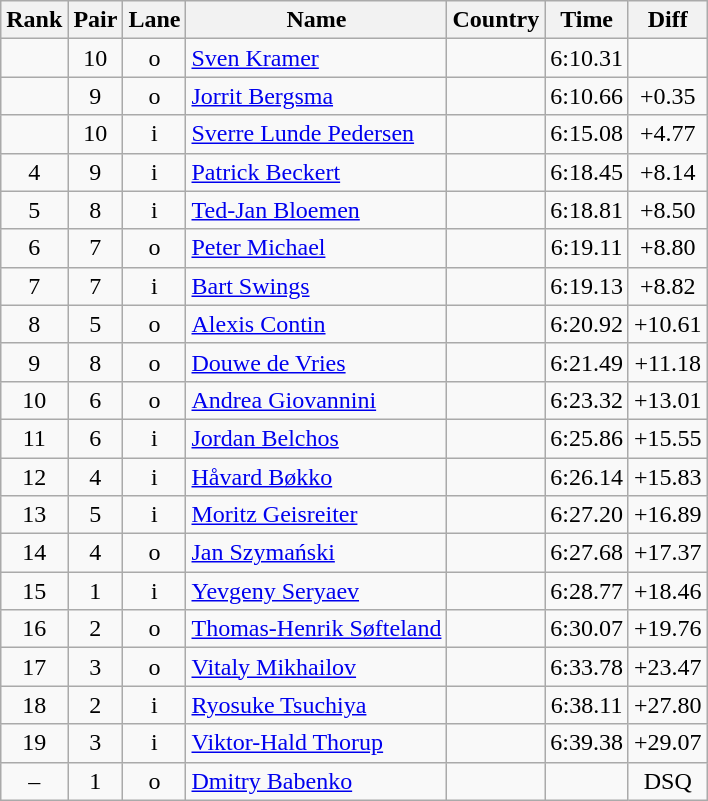<table class="wikitable sortable" style="text-align:center">
<tr>
<th>Rank</th>
<th>Pair</th>
<th>Lane</th>
<th>Name</th>
<th>Country</th>
<th>Time</th>
<th>Diff</th>
</tr>
<tr>
<td></td>
<td>10</td>
<td>o</td>
<td align=left><a href='#'>Sven Kramer</a></td>
<td align=left></td>
<td>6:10.31</td>
<td></td>
</tr>
<tr>
<td></td>
<td>9</td>
<td>o</td>
<td align=left><a href='#'>Jorrit Bergsma</a></td>
<td align=left></td>
<td>6:10.66</td>
<td>+0.35</td>
</tr>
<tr>
<td></td>
<td>10</td>
<td>i</td>
<td align=left><a href='#'>Sverre Lunde Pedersen</a></td>
<td align=left></td>
<td>6:15.08</td>
<td>+4.77</td>
</tr>
<tr>
<td>4</td>
<td>9</td>
<td>i</td>
<td align=left><a href='#'>Patrick Beckert</a></td>
<td align=left></td>
<td>6:18.45</td>
<td>+8.14</td>
</tr>
<tr>
<td>5</td>
<td>8</td>
<td>i</td>
<td align=left><a href='#'>Ted-Jan Bloemen</a></td>
<td align=left></td>
<td>6:18.81</td>
<td>+8.50</td>
</tr>
<tr>
<td>6</td>
<td>7</td>
<td>o</td>
<td align=left><a href='#'>Peter Michael</a></td>
<td align=left></td>
<td>6:19.11</td>
<td>+8.80</td>
</tr>
<tr>
<td>7</td>
<td>7</td>
<td>i</td>
<td align=left><a href='#'>Bart Swings</a></td>
<td align=left></td>
<td>6:19.13</td>
<td>+8.82</td>
</tr>
<tr>
<td>8</td>
<td>5</td>
<td>o</td>
<td align=left><a href='#'>Alexis Contin</a></td>
<td align=left></td>
<td>6:20.92</td>
<td>+10.61</td>
</tr>
<tr>
<td>9</td>
<td>8</td>
<td>o</td>
<td align=left><a href='#'>Douwe de Vries</a></td>
<td align=left></td>
<td>6:21.49</td>
<td>+11.18</td>
</tr>
<tr>
<td>10</td>
<td>6</td>
<td>o</td>
<td align=left><a href='#'>Andrea Giovannini</a></td>
<td align=left></td>
<td>6:23.32</td>
<td>+13.01</td>
</tr>
<tr>
<td>11</td>
<td>6</td>
<td>i</td>
<td align=left><a href='#'>Jordan Belchos</a></td>
<td align=left></td>
<td>6:25.86</td>
<td>+15.55</td>
</tr>
<tr>
<td>12</td>
<td>4</td>
<td>i</td>
<td align=left><a href='#'>Håvard Bøkko</a></td>
<td align=left></td>
<td>6:26.14</td>
<td>+15.83</td>
</tr>
<tr>
<td>13</td>
<td>5</td>
<td>i</td>
<td align=left><a href='#'>Moritz Geisreiter</a></td>
<td align=left></td>
<td>6:27.20</td>
<td>+16.89</td>
</tr>
<tr>
<td>14</td>
<td>4</td>
<td>o</td>
<td align=left><a href='#'>Jan Szymański</a></td>
<td align=left></td>
<td>6:27.68</td>
<td>+17.37</td>
</tr>
<tr>
<td>15</td>
<td>1</td>
<td>i</td>
<td align=left><a href='#'>Yevgeny Seryaev</a></td>
<td align=left></td>
<td>6:28.77</td>
<td>+18.46</td>
</tr>
<tr>
<td>16</td>
<td>2</td>
<td>o</td>
<td align=left><a href='#'>Thomas-Henrik Søfteland</a></td>
<td align=left></td>
<td>6:30.07</td>
<td>+19.76</td>
</tr>
<tr>
<td>17</td>
<td>3</td>
<td>o</td>
<td align=left><a href='#'>Vitaly Mikhailov</a></td>
<td align=left></td>
<td>6:33.78</td>
<td>+23.47</td>
</tr>
<tr>
<td>18</td>
<td>2</td>
<td>i</td>
<td align=left><a href='#'>Ryosuke Tsuchiya</a></td>
<td align=left></td>
<td>6:38.11</td>
<td>+27.80</td>
</tr>
<tr>
<td>19</td>
<td>3</td>
<td>i</td>
<td align=left><a href='#'>Viktor-Hald Thorup</a></td>
<td align=left></td>
<td>6:39.38</td>
<td>+29.07</td>
</tr>
<tr>
<td>–</td>
<td>1</td>
<td>o</td>
<td align=left><a href='#'>Dmitry Babenko</a></td>
<td align=left></td>
<td></td>
<td>DSQ</td>
</tr>
</table>
